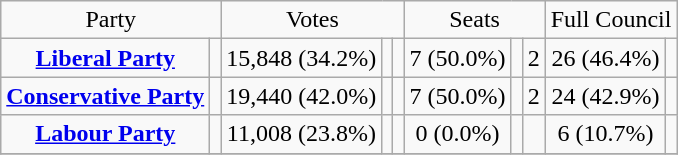<table class=wikitable style="text-align:center;">
<tr>
<td colspan=2>Party</td>
<td colspan=3>Votes</td>
<td colspan=3>Seats</td>
<td colspan=3>Full Council</td>
</tr>
<tr>
<td><strong><a href='#'>Liberal Party</a></strong></td>
<td></td>
<td>15,848 (34.2%)</td>
<td></td>
<td></td>
<td>7 (50.0%)</td>
<td></td>
<td> 2</td>
<td>26 (46.4%)</td>
<td></td>
</tr>
<tr>
<td><strong><a href='#'>Conservative Party</a></strong></td>
<td></td>
<td>19,440 (42.0%)</td>
<td></td>
<td></td>
<td>7 (50.0%)</td>
<td></td>
<td> 2</td>
<td>24 (42.9%)</td>
<td></td>
</tr>
<tr>
<td><strong><a href='#'>Labour Party</a></strong></td>
<td></td>
<td>11,008 (23.8%)</td>
<td></td>
<td></td>
<td>0 (0.0%)</td>
<td></td>
<td></td>
<td>6 (10.7%)</td>
<td></td>
</tr>
<tr>
</tr>
</table>
